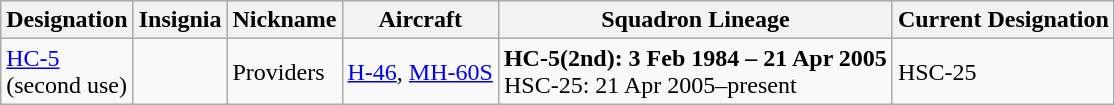<table class="wikitable">
<tr>
<th>Designation</th>
<th>Insignia</th>
<th>Nickname</th>
<th>Aircraft</th>
<th>Squadron Lineage</th>
<th>Current Designation</th>
</tr>
<tr>
<td><a href='#'>HC-5</a><br>(second use)</td>
<td></td>
<td>Providers</td>
<td><a href='#'>H-46</a>, <a href='#'>MH-60S</a></td>
<td style="white-space: nowrap;"><strong>HC-5(2nd): 3 Feb 1984 – 21 Apr 2005</strong><br>HSC-25: 21 Apr 2005–present</td>
<td>HSC-25</td>
</tr>
</table>
